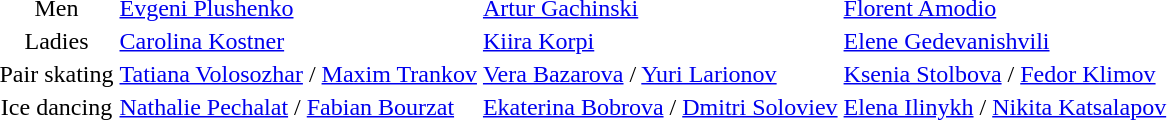<table>
<tr>
<td align=center>Men</td>
<td> <a href='#'>Evgeni Plushenko</a></td>
<td> <a href='#'>Artur Gachinski</a></td>
<td> <a href='#'>Florent Amodio</a></td>
</tr>
<tr>
<td align=center>Ladies</td>
<td> <a href='#'>Carolina Kostner</a></td>
<td> <a href='#'>Kiira Korpi</a></td>
<td> <a href='#'>Elene Gedevanishvili</a></td>
</tr>
<tr>
<td align=center>Pair skating</td>
<td> <a href='#'>Tatiana Volosozhar</a> / <a href='#'>Maxim Trankov</a></td>
<td> <a href='#'>Vera Bazarova</a> / <a href='#'>Yuri Larionov</a></td>
<td> <a href='#'>Ksenia Stolbova</a> / <a href='#'>Fedor Klimov</a></td>
</tr>
<tr>
<td align=center>Ice dancing</td>
<td> <a href='#'>Nathalie Pechalat</a> / <a href='#'>Fabian Bourzat</a></td>
<td> <a href='#'>Ekaterina Bobrova</a> / <a href='#'>Dmitri Soloviev</a></td>
<td> <a href='#'>Elena Ilinykh</a> / <a href='#'>Nikita Katsalapov</a></td>
</tr>
</table>
